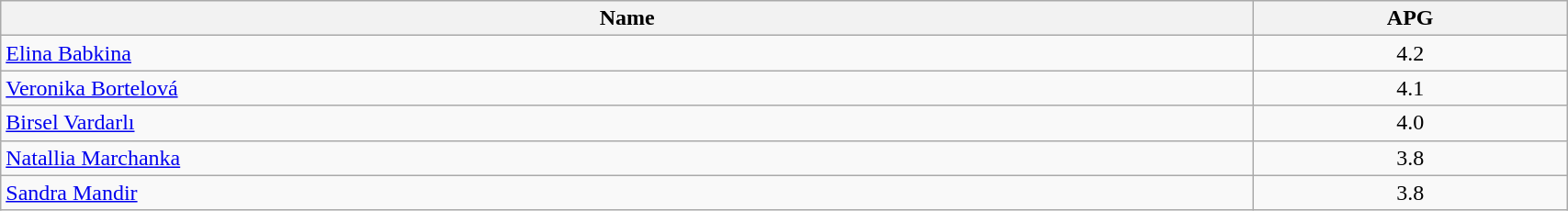<table class=wikitable width="90%">
<tr>
<th width="80%">Name</th>
<th width="20%">APG</th>
</tr>
<tr>
<td> <a href='#'>Elina Babkina</a></td>
<td align=center>4.2</td>
</tr>
<tr>
<td> <a href='#'>Veronika Bortelová</a></td>
<td align=center>4.1</td>
</tr>
<tr>
<td> <a href='#'>Birsel Vardarlı</a></td>
<td align=center>4.0</td>
</tr>
<tr>
<td> <a href='#'>Natallia Marchanka</a></td>
<td align=center>3.8</td>
</tr>
<tr>
<td> <a href='#'>Sandra Mandir</a></td>
<td align=center>3.8</td>
</tr>
</table>
